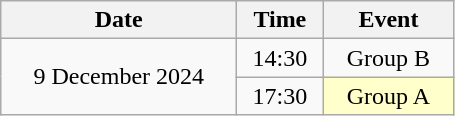<table class = "wikitable" style="text-align:center;">
<tr>
<th width=150>Date</th>
<th width=50>Time</th>
<th width=80>Event</th>
</tr>
<tr>
<td rowspan="2">9 December 2024</td>
<td>14:30</td>
<td>Group B</td>
</tr>
<tr>
<td>17:30</td>
<td bgcolor=ffffcc>Group A</td>
</tr>
</table>
